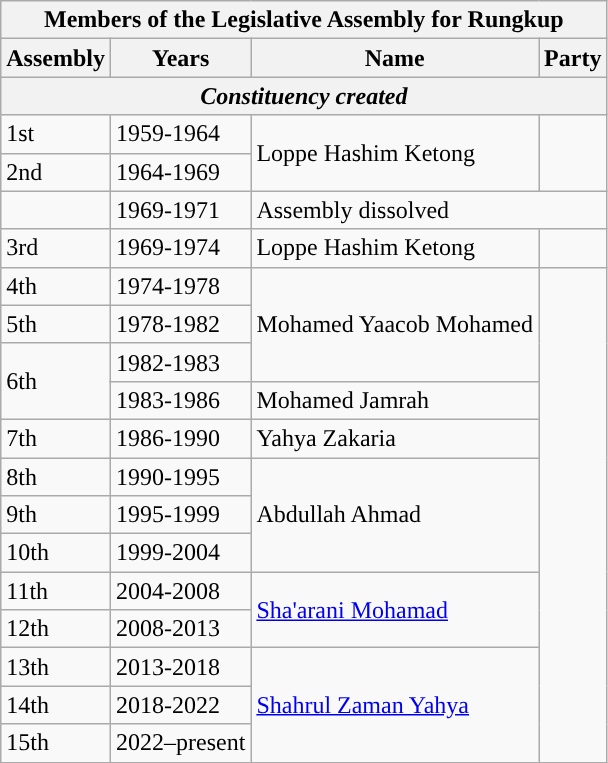<table class="wikitable">
<tr>
<th colspan="4">Members of the Legislative Assembly for Rungkup</th>
</tr>
<tr>
<th>Assembly</th>
<th>Years</th>
<th>Name</th>
<th>Party</th>
</tr>
<tr>
<th colspan="4"><em>Constituency created</em></th>
</tr>
<tr>
<td>1st</td>
<td>1959-1964</td>
<td rowspan="2">Loppe Hashim Ketong</td>
<td rowspan="2"></td>
</tr>
<tr>
<td>2nd</td>
<td>1964-1969</td>
</tr>
<tr>
<td></td>
<td>1969-1971</td>
<td colspan="2">Assembly dissolved</td>
</tr>
<tr>
<td>3rd</td>
<td>1969-1974</td>
<td>Loppe Hashim Ketong</td>
<td></td>
</tr>
<tr>
<td>4th</td>
<td>1974-1978</td>
<td rowspan="3">Mohamed Yaacob Mohamed</td>
<td rowspan="13"></td>
</tr>
<tr>
<td>5th</td>
<td>1978-1982</td>
</tr>
<tr>
<td rowspan="2">6th</td>
<td>1982-1983</td>
</tr>
<tr>
<td>1983-1986</td>
<td>Mohamed Jamrah</td>
</tr>
<tr>
<td>7th</td>
<td>1986-1990</td>
<td>Yahya Zakaria</td>
</tr>
<tr>
<td>8th</td>
<td>1990-1995</td>
<td rowspan="3">Abdullah Ahmad</td>
</tr>
<tr>
<td>9th</td>
<td>1995-1999</td>
</tr>
<tr>
<td>10th</td>
<td>1999-2004</td>
</tr>
<tr>
<td>11th</td>
<td>2004-2008</td>
<td rowspan="2"><a href='#'>Sha'arani Mohamad</a></td>
</tr>
<tr>
<td>12th</td>
<td>2008-2013</td>
</tr>
<tr>
<td>13th</td>
<td>2013-2018</td>
<td rowspan="3"><a href='#'>Shahrul Zaman Yahya</a></td>
</tr>
<tr>
<td>14th</td>
<td>2018-2022</td>
</tr>
<tr>
<td>15th</td>
<td>2022–present</td>
</tr>
</table>
